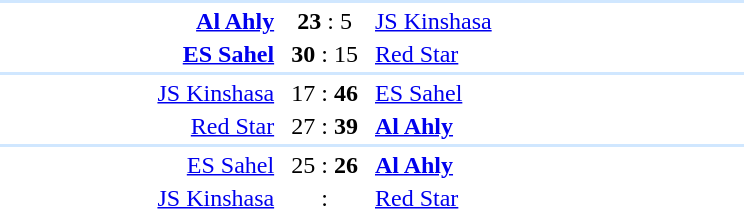<table style="text-align:center" width=500>
<tr>
<th width=30%></th>
<th width=10%></th>
<th width=30%></th>
<th width=10%></th>
</tr>
<tr align="left" bgcolor=#D0E7FF>
<td colspan=4></td>
</tr>
<tr>
<td align="right"><strong><a href='#'>Al Ahly</a></strong> </td>
<td><strong>23</strong> : 5</td>
<td align=left> <a href='#'>JS Kinshasa</a></td>
</tr>
<tr>
<td align="right"><strong><a href='#'>ES Sahel</a></strong> </td>
<td><strong>30</strong> : 15</td>
<td align=left> <a href='#'>Red Star</a></td>
</tr>
<tr align="left" bgcolor=#D0E7FF>
<td colspan=4></td>
</tr>
<tr>
<td align="right"><a href='#'>JS Kinshasa</a> </td>
<td>17 : <strong>46</strong></td>
<td align=left> <a href='#'>ES Sahel</a></td>
</tr>
<tr>
<td align="right"><a href='#'>Red Star</a> </td>
<td>27 : <strong>39</strong></td>
<td align=left> <strong><a href='#'>Al Ahly</a></strong></td>
</tr>
<tr align="left" bgcolor=#D0E7FF>
<td colspan=4></td>
</tr>
<tr>
<td align="right"><a href='#'>ES Sahel</a> </td>
<td>25 : <strong>26</strong></td>
<td align=left> <strong><a href='#'>Al Ahly</a></strong></td>
</tr>
<tr>
<td align="right"><a href='#'>JS Kinshasa</a> </td>
<td>:</td>
<td align=left> <a href='#'>Red Star</a></td>
</tr>
</table>
